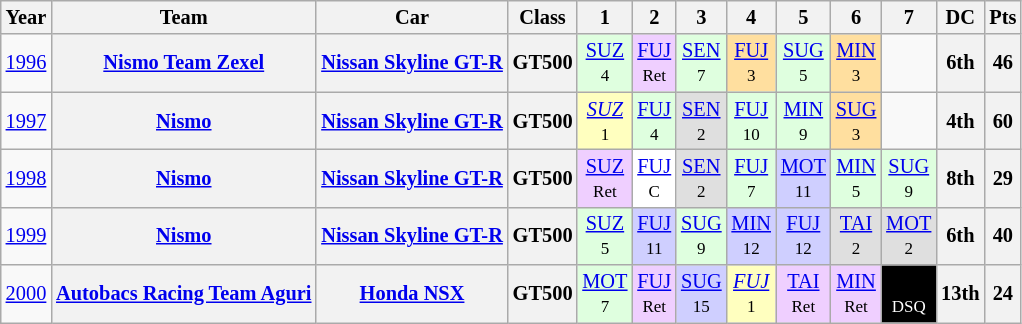<table class="wikitable" style="text-align:center; font-size:85%">
<tr>
<th>Year</th>
<th>Team</th>
<th>Car</th>
<th>Class</th>
<th>1</th>
<th>2</th>
<th>3</th>
<th>4</th>
<th>5</th>
<th>6</th>
<th>7</th>
<th>DC</th>
<th>Pts</th>
</tr>
<tr>
<td><a href='#'>1996</a></td>
<th nowrap><a href='#'>Nismo Team Zexel</a></th>
<th nowrap><a href='#'>Nissan Skyline GT-R</a></th>
<th>GT500</th>
<td style="background:#DFFFDF;"><a href='#'>SUZ</a><br><small>4</small></td>
<td style="background:#EFCFFF;"><a href='#'>FUJ</a><br><small>Ret</small></td>
<td style="background:#DFFFDF;"><a href='#'>SEN</a><br><small>7</small></td>
<td style="background:#FFDF9F;"><a href='#'>FUJ</a><br><small>3</small></td>
<td style="background:#DFFFDF;"><a href='#'>SUG</a><br><small>5</small></td>
<td style="background:#FFDF9F;"><a href='#'>MIN</a><br><small>3</small></td>
<td></td>
<th>6th</th>
<th>46</th>
</tr>
<tr>
<td><a href='#'>1997</a></td>
<th nowrap><a href='#'>Nismo</a></th>
<th nowrap><a href='#'>Nissan Skyline GT-R</a></th>
<th>GT500</th>
<td style="background:#FFFFBF;"><em><a href='#'>SUZ</a></em><br><small>1</small></td>
<td style="background:#DFFFDF;"><a href='#'>FUJ</a><br><small>4</small></td>
<td style="background:#DFDFDF;"><a href='#'>SEN</a><br><small>2</small></td>
<td style="background:#DFFFDF;"><a href='#'>FUJ</a><br><small>10</small></td>
<td style="background:#DFFFDF;"><a href='#'>MIN</a><br><small>9</small></td>
<td style="background:#FFDF9F;"><a href='#'>SUG</a><br><small>3</small></td>
<td></td>
<th>4th</th>
<th>60</th>
</tr>
<tr>
<td><a href='#'>1998</a></td>
<th nowrap><a href='#'>Nismo</a></th>
<th nowrap><a href='#'>Nissan Skyline GT-R</a></th>
<th>GT500</th>
<td style="background:#EFCFFF;"><a href='#'>SUZ</a><br><small>Ret</small></td>
<td style="background:#FFFFFF;"><a href='#'>FUJ</a><br><small>C</small></td>
<td style="background:#DFDFDF;"><a href='#'>SEN</a><br><small>2</small></td>
<td style="background:#DFFFDF;"><a href='#'>FUJ</a><br><small>7</small></td>
<td style="background:#CFCFFF;"><a href='#'>MOT</a><br><small>11</small></td>
<td style="background:#DFFFDF;"><a href='#'>MIN</a><br><small>5</small></td>
<td style="background:#DFFFDF;"><a href='#'>SUG</a><br><small>9</small></td>
<th>8th</th>
<th>29</th>
</tr>
<tr>
<td><a href='#'>1999</a></td>
<th nowrap><a href='#'>Nismo</a></th>
<th nowrap><a href='#'>Nissan Skyline GT-R</a></th>
<th>GT500</th>
<td style="background:#DFFFDF;"><a href='#'>SUZ</a><br><small>5</small></td>
<td style="background:#CFCFFF;"><a href='#'>FUJ</a><br><small>11</small></td>
<td style="background:#DFFFDF;"><a href='#'>SUG</a><br><small>9</small></td>
<td style="background:#CFCFFF;"><a href='#'>MIN</a><br><small>12</small></td>
<td style="background:#CFCFFF;"><a href='#'>FUJ</a><br><small>12</small></td>
<td style="background:#DFDFDF;"><a href='#'>TAI</a><br><small>2</small></td>
<td style="background:#DFDFDF;"><a href='#'>MOT</a><br><small>2</small></td>
<th>6th</th>
<th>40</th>
</tr>
<tr>
<td><a href='#'>2000</a></td>
<th nowrap><a href='#'>Autobacs Racing Team Aguri</a></th>
<th nowrap><a href='#'>Honda NSX</a></th>
<th>GT500</th>
<td style="background:#DFFFDF;"><a href='#'>MOT</a><br><small>7</small></td>
<td style="background:#EFCFFF;"><a href='#'>FUJ</a><br><small>Ret</small></td>
<td style="background:#CFCFFF;"><a href='#'>SUG</a><br><small>15</small></td>
<td style="background:#FFFFBF;"><em><a href='#'>FUJ</a></em><br><small>1</small></td>
<td style="background:#EFCFFF;"><a href='#'>TAI</a><br><small>Ret</small></td>
<td style="background:#EFCFFF;"><a href='#'>MIN</a><br><small>Ret</small></td>
<td style="background:#000000; color:#ffffff"><a href='#'></a><br><small>DSQ</small></td>
<th>13th</th>
<th>24</th>
</tr>
</table>
